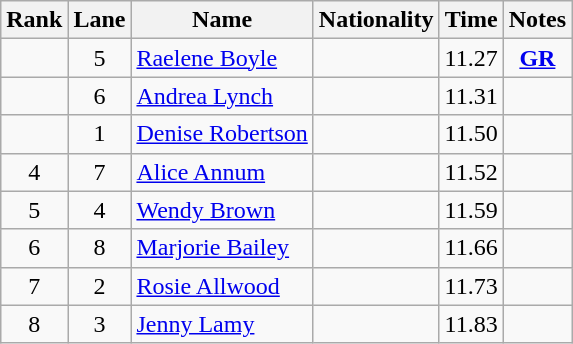<table class="wikitable sortable" style=" text-align:center;">
<tr>
<th scope=col>Rank</th>
<th scope=col>Lane</th>
<th scope=col>Name</th>
<th scope=col>Nationality</th>
<th scope=col>Time</th>
<th scope=col>Notes</th>
</tr>
<tr>
<td></td>
<td>5</td>
<td style="text-align:left;"><a href='#'>Raelene Boyle</a></td>
<td style="text-align:left;"></td>
<td>11.27</td>
<td><strong><a href='#'>GR</a></strong></td>
</tr>
<tr>
<td></td>
<td>6</td>
<td style="text-align:left;"><a href='#'>Andrea Lynch</a></td>
<td style="text-align:left;"></td>
<td>11.31</td>
<td></td>
</tr>
<tr>
<td></td>
<td>1</td>
<td style="text-align:left;"><a href='#'>Denise Robertson</a></td>
<td style="text-align:left;"></td>
<td>11.50</td>
<td></td>
</tr>
<tr>
<td>4</td>
<td>7</td>
<td style="text-align:left;"><a href='#'>Alice Annum</a></td>
<td style="text-align:left;"></td>
<td>11.52</td>
<td></td>
</tr>
<tr>
<td>5</td>
<td>4</td>
<td style="text-align:left;"><a href='#'>Wendy Brown</a></td>
<td style="text-align:left;"></td>
<td>11.59</td>
<td></td>
</tr>
<tr>
<td>6</td>
<td>8</td>
<td style="text-align:left;"><a href='#'>Marjorie Bailey</a></td>
<td style="text-align:left;"></td>
<td>11.66</td>
<td></td>
</tr>
<tr>
<td>7</td>
<td>2</td>
<td style="text-align:left;"><a href='#'>Rosie Allwood</a></td>
<td style="text-align:left;"></td>
<td>11.73</td>
<td></td>
</tr>
<tr>
<td>8</td>
<td>3</td>
<td style="text-align:left;"><a href='#'>Jenny Lamy</a></td>
<td style="text-align:left;"></td>
<td>11.83</td>
<td></td>
</tr>
</table>
